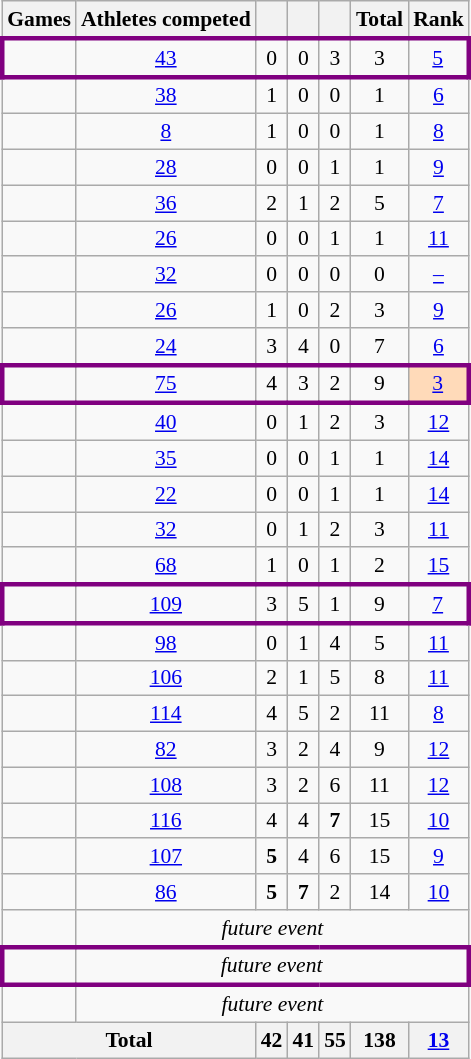<table class="wikitable sortable sticky-header" style="text-align:center;  font-size:90%;">
<tr>
<th scope=col>Games</th>
<th scope=col>Athletes competed</th>
<th scope=col></th>
<th scope=col></th>
<th scope=col></th>
<th scope=col>Total</th>
<th scope=col>Rank</th>
</tr>
<tr style="border: 3px solid purple">
<td align=left> </td>
<td><a href='#'>43</a></td>
<td>0</td>
<td>0</td>
<td>3</td>
<td>3</td>
<td><a href='#'>5</a></td>
</tr>
<tr>
<td align=left> </td>
<td><a href='#'>38</a></td>
<td>1</td>
<td>0</td>
<td>0</td>
<td>1</td>
<td><a href='#'>6</a></td>
</tr>
<tr>
<td align=left> </td>
<td><a href='#'>8</a></td>
<td>1</td>
<td>0</td>
<td>0</td>
<td>1</td>
<td><a href='#'>8</a></td>
</tr>
<tr>
<td align=left> </td>
<td><a href='#'>28</a></td>
<td>0</td>
<td>0</td>
<td>1</td>
<td>1</td>
<td><a href='#'>9</a></td>
</tr>
<tr>
<td align=left> </td>
<td><a href='#'>36</a></td>
<td>2</td>
<td>1</td>
<td>2</td>
<td>5</td>
<td><a href='#'>7</a></td>
</tr>
<tr>
<td align=left> </td>
<td><a href='#'>26</a></td>
<td>0</td>
<td>0</td>
<td>1</td>
<td>1</td>
<td><a href='#'>11</a></td>
</tr>
<tr>
<td align=left> </td>
<td><a href='#'>32</a></td>
<td>0</td>
<td>0</td>
<td>0</td>
<td>0</td>
<td><a href='#'>–</a></td>
</tr>
<tr>
<td align=left> </td>
<td><a href='#'>26</a></td>
<td>1</td>
<td>0</td>
<td>2</td>
<td>3</td>
<td><a href='#'>9</a></td>
</tr>
<tr>
<td align=left> </td>
<td><a href='#'>24</a></td>
<td>3</td>
<td>4</td>
<td>0</td>
<td>7</td>
<td><a href='#'>6</a></td>
</tr>
<tr style="border: 3px solid purple">
<td align=left> </td>
<td><a href='#'>75</a></td>
<td>4</td>
<td>3</td>
<td>2</td>
<td>9</td>
<td bgcolor=ffdab9><a href='#'>3</a></td>
</tr>
<tr>
<td align=left> </td>
<td><a href='#'>40</a></td>
<td>0</td>
<td>1</td>
<td>2</td>
<td>3</td>
<td><a href='#'>12</a></td>
</tr>
<tr>
<td align=left> </td>
<td><a href='#'>35</a></td>
<td>0</td>
<td>0</td>
<td>1</td>
<td>1</td>
<td><a href='#'>14</a></td>
</tr>
<tr>
<td align=left> </td>
<td><a href='#'>22</a></td>
<td>0</td>
<td>0</td>
<td>1</td>
<td>1</td>
<td><a href='#'>14</a></td>
</tr>
<tr>
<td align=left> </td>
<td><a href='#'>32</a></td>
<td>0</td>
<td>1</td>
<td>2</td>
<td>3</td>
<td><a href='#'>11</a></td>
</tr>
<tr>
<td align=left> </td>
<td><a href='#'>68</a></td>
<td>1</td>
<td>0</td>
<td>1</td>
<td>2</td>
<td><a href='#'>15</a></td>
</tr>
<tr style="border: 3px solid purple">
<td align=left> </td>
<td><a href='#'>109</a></td>
<td>3</td>
<td>5</td>
<td>1</td>
<td>9</td>
<td><a href='#'>7</a></td>
</tr>
<tr>
<td align=left> </td>
<td><a href='#'>98</a></td>
<td>0</td>
<td>1</td>
<td>4</td>
<td>5</td>
<td><a href='#'>11</a></td>
</tr>
<tr>
<td align=left> </td>
<td><a href='#'>106</a></td>
<td>2</td>
<td>1</td>
<td>5</td>
<td>8</td>
<td><a href='#'>11</a></td>
</tr>
<tr>
<td align=left> </td>
<td><a href='#'>114</a></td>
<td>4</td>
<td>5</td>
<td>2</td>
<td>11</td>
<td><a href='#'>8</a></td>
</tr>
<tr>
<td align=left> </td>
<td><a href='#'>82</a></td>
<td>3</td>
<td>2</td>
<td>4</td>
<td>9</td>
<td><a href='#'>12</a></td>
</tr>
<tr>
<td align=left> </td>
<td><a href='#'>108</a></td>
<td>3</td>
<td>2</td>
<td>6</td>
<td>11</td>
<td><a href='#'>12</a></td>
</tr>
<tr>
<td align=left> </td>
<td><a href='#'>116</a></td>
<td>4</td>
<td>4</td>
<td><strong>7</strong></td>
<td>15</td>
<td><a href='#'>10</a></td>
</tr>
<tr>
<td align=left> </td>
<td><a href='#'>107</a></td>
<td><strong>5</strong></td>
<td>4</td>
<td>6</td>
<td>15</td>
<td><a href='#'>9</a></td>
</tr>
<tr>
<td align=left> </td>
<td><a href='#'>86</a></td>
<td><strong>5</strong></td>
<td><strong>7</strong></td>
<td>2</td>
<td>14</td>
<td><a href='#'>10</a></td>
</tr>
<tr>
<td align=left> </td>
<td colspan=7><em>future event</em></td>
</tr>
<tr style="border: 3px solid purple">
<td align=left> </td>
<td colspan=6><em>future event</em></td>
</tr>
<tr>
<td align=left> </td>
<td colspan=7><em>future event</em></td>
</tr>
<tr>
<th colspan=2>Total</th>
<th>42</th>
<th>41</th>
<th>55</th>
<th>138</th>
<th><a href='#'>13</a></th>
</tr>
</table>
